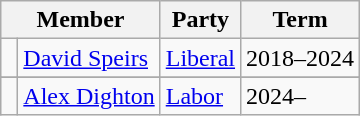<table class="wikitable">
<tr>
<th colspan="2">Member</th>
<th>Party</th>
<th>Term</th>
</tr>
<tr>
<td> </td>
<td><a href='#'>David Speirs</a></td>
<td><a href='#'>Liberal</a></td>
<td>2018–2024</td>
</tr>
<tr>
</tr>
<tr>
<td> </td>
<td><a href='#'>Alex Dighton</a></td>
<td><a href='#'>Labor</a></td>
<td>2024–</td>
</tr>
</table>
